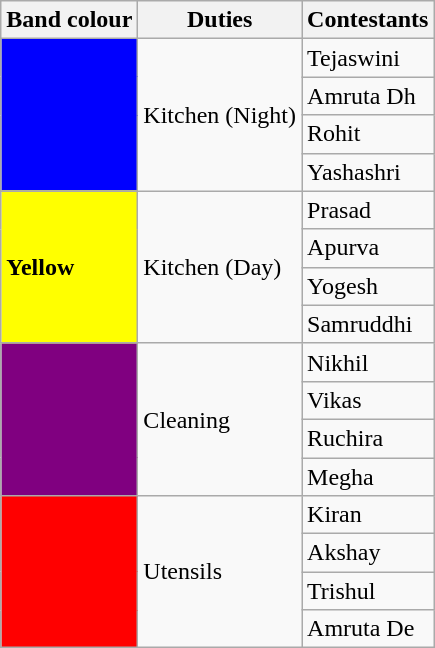<table class="wikitable">
<tr>
<th>Band colour</th>
<th>Duties</th>
<th>Contestants</th>
</tr>
<tr>
<td rowspan="4" style="background:Blue"><strong></strong></td>
<td rowspan="4">Kitchen (Night)</td>
<td>Tejaswini</td>
</tr>
<tr>
<td>Amruta Dh</td>
</tr>
<tr>
<td>Rohit</td>
</tr>
<tr>
<td>Yashashri</td>
</tr>
<tr>
<td rowspan="4" style="background:yellow"><strong>Yellow</strong></td>
<td rowspan="4">Kitchen (Day)</td>
<td>Prasad</td>
</tr>
<tr>
<td>Apurva</td>
</tr>
<tr>
<td>Yogesh</td>
</tr>
<tr>
<td>Samruddhi</td>
</tr>
<tr>
<td rowspan="4" style="background:purple"><strong></strong></td>
<td rowspan="4">Cleaning</td>
<td>Nikhil</td>
</tr>
<tr>
<td>Vikas</td>
</tr>
<tr>
<td>Ruchira</td>
</tr>
<tr>
<td>Megha</td>
</tr>
<tr>
<td rowspan="4" style="background:red"><strong></strong></td>
<td rowspan="4">Utensils</td>
<td>Kiran</td>
</tr>
<tr>
<td>Akshay</td>
</tr>
<tr>
<td>Trishul</td>
</tr>
<tr>
<td>Amruta De</td>
</tr>
</table>
